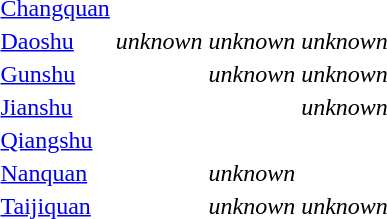<table>
<tr>
<td><a href='#'>Changquan</a></td>
<td></td>
<td></td>
<td></td>
</tr>
<tr>
<td><a href='#'>Daoshu</a></td>
<td><em>unknown</em></td>
<td><em>unknown</em></td>
<td><em>unknown</em></td>
</tr>
<tr>
<td><a href='#'>Gunshu</a></td>
<td></td>
<td><em>unknown</em></td>
<td><em>unknown</em></td>
</tr>
<tr>
<td><a href='#'>Jianshu</a></td>
<td></td>
<td></td>
<td><em>unknown</em></td>
</tr>
<tr>
<td><a href='#'>Qiangshu</a></td>
<td></td>
<td></td>
<td></td>
</tr>
<tr>
<td><a href='#'>Nanquan</a></td>
<td></td>
<td><em>unknown</em></td>
<td></td>
</tr>
<tr>
<td><a href='#'>Taijiquan</a></td>
<td></td>
<td><em>unknown</em></td>
<td><em>unknown</em></td>
</tr>
</table>
